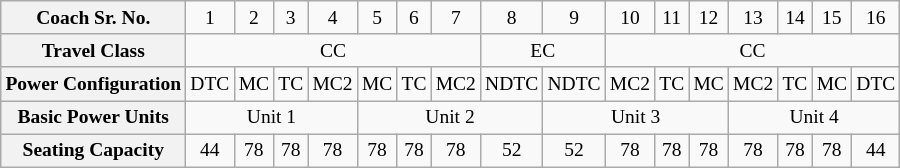<table class="wikitable" style="text-align: center; font-size: small;">
<tr>
<th>Coach Sr. No.</th>
<td>1</td>
<td>2</td>
<td>3</td>
<td>4</td>
<td>5</td>
<td>6</td>
<td>7</td>
<td>8</td>
<td>9</td>
<td>10</td>
<td>11</td>
<td>12</td>
<td>13</td>
<td>14</td>
<td>15</td>
<td>16</td>
</tr>
<tr>
<th>Travel Class</th>
<td colspan="7">CC</td>
<td colspan="2">EC</td>
<td colspan="7">CC</td>
</tr>
<tr>
<th>Power Configuration</th>
<td>DTC</td>
<td>MC</td>
<td>TC</td>
<td>MC2</td>
<td>MC</td>
<td>TC</td>
<td>MC2</td>
<td>NDTC</td>
<td>NDTC</td>
<td>MC2</td>
<td>TC</td>
<td>MC</td>
<td>MC2</td>
<td>TC</td>
<td>MC</td>
<td>DTC</td>
</tr>
<tr>
<th>Basic Power Units</th>
<td colspan="4">Unit 1</td>
<td colspan="4">Unit 2</td>
<td colspan="4">Unit 3</td>
<td colspan="4">Unit 4</td>
</tr>
<tr>
<th>Seating Capacity</th>
<td>44</td>
<td>78</td>
<td>78</td>
<td>78</td>
<td>78</td>
<td>78</td>
<td>78</td>
<td>52</td>
<td>52</td>
<td>78</td>
<td>78</td>
<td>78</td>
<td>78</td>
<td>78</td>
<td>78</td>
<td>44</td>
</tr>
</table>
